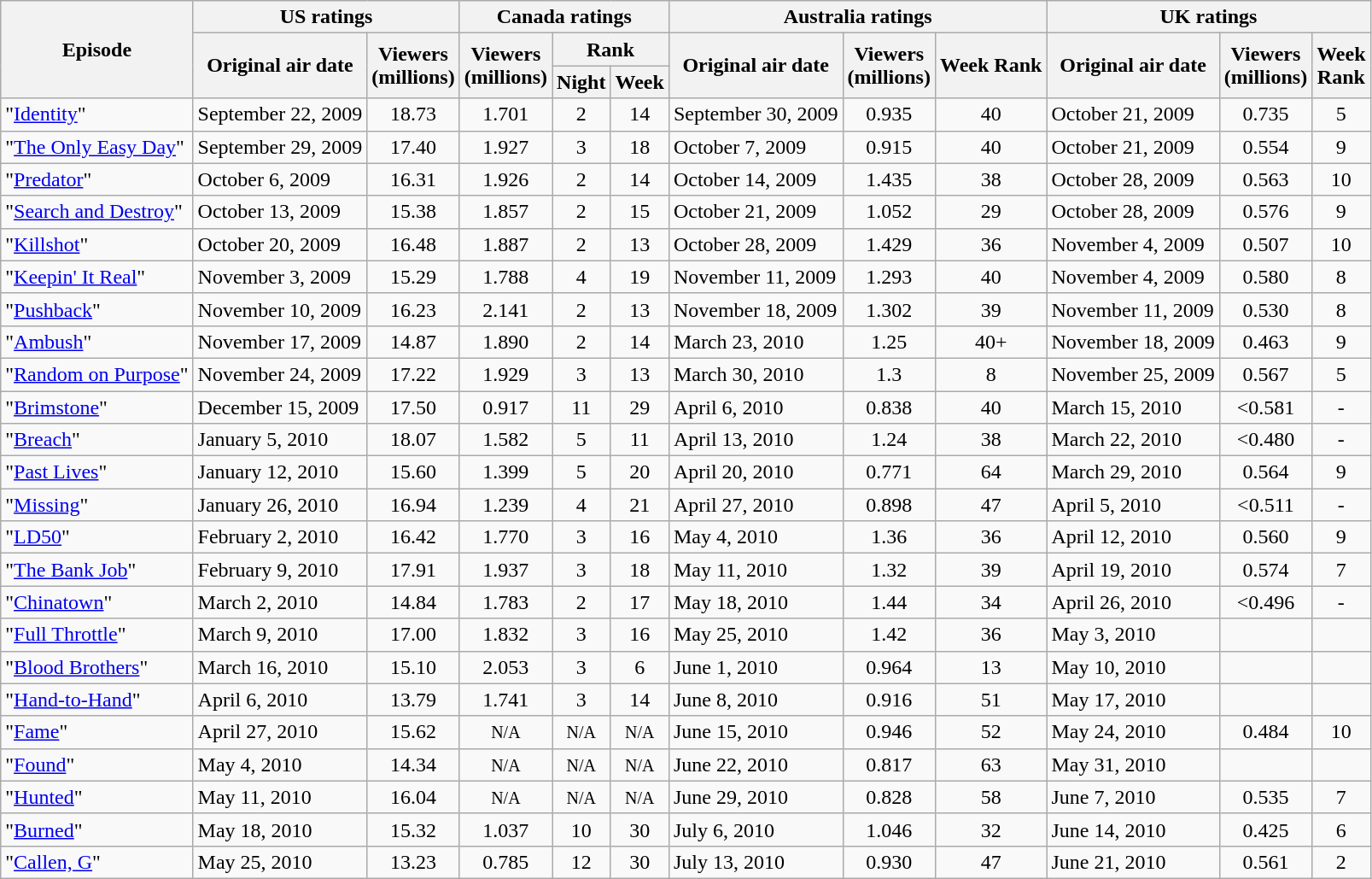<table class="wikitable">
<tr>
<th rowspan="3">Episode</th>
<th colspan="2">US ratings</th>
<th colspan="3">Canada ratings</th>
<th colspan="3">Australia ratings</th>
<th colspan="3">UK ratings</th>
</tr>
<tr>
<th rowspan="2">Original air date</th>
<th rowspan="2">Viewers<br>(millions)</th>
<th rowspan="2">Viewers<br>(millions)</th>
<th colspan="2">Rank</th>
<th rowspan="2">Original air date</th>
<th rowspan="2">Viewers<br>(millions)</th>
<th rowspan="2">Week Rank</th>
<th rowspan="2">Original air date</th>
<th rowspan="2">Viewers<br>(millions)</th>
<th rowspan="2">Week<br>Rank</th>
</tr>
<tr>
<th>Night</th>
<th>Week</th>
</tr>
<tr>
<td>"<a href='#'>Identity</a>"</td>
<td>September 22, 2009</td>
<td style="text-align:center;">18.73</td>
<td style="text-align:center;">1.701</td>
<td style="text-align:center;">2</td>
<td style="text-align:center;">14</td>
<td>September 30, 2009</td>
<td style="text-align:center;">0.935</td>
<td style="text-align:center;">40</td>
<td>October 21, 2009</td>
<td style="text-align:center;">0.735</td>
<td style="text-align:center;">5</td>
</tr>
<tr>
<td>"<a href='#'>The Only Easy Day</a>"</td>
<td>September 29, 2009</td>
<td style="text-align:center;">17.40</td>
<td style="text-align:center;">1.927</td>
<td style="text-align:center;">3</td>
<td style="text-align:center;">18</td>
<td>October 7, 2009</td>
<td style="text-align:center;">0.915</td>
<td style="text-align:center;">40</td>
<td>October 21, 2009</td>
<td style="text-align:center;">0.554</td>
<td style="text-align:center;">9</td>
</tr>
<tr>
<td>"<a href='#'>Predator</a>"</td>
<td>October 6, 2009</td>
<td style="text-align:center;">16.31</td>
<td style="text-align:center;">1.926</td>
<td style="text-align:center;">2</td>
<td style="text-align:center;">14</td>
<td>October 14, 2009</td>
<td style="text-align:center;">1.435</td>
<td style="text-align:center;">38</td>
<td>October 28, 2009</td>
<td style="text-align:center;">0.563</td>
<td style="text-align:center;">10</td>
</tr>
<tr>
<td>"<a href='#'>Search and Destroy</a>"</td>
<td>October 13, 2009</td>
<td style="text-align:center;">15.38</td>
<td style="text-align:center;">1.857</td>
<td style="text-align:center;">2</td>
<td style="text-align:center;">15</td>
<td>October 21, 2009</td>
<td style="text-align:center;">1.052</td>
<td style="text-align:center;">29</td>
<td>October 28, 2009</td>
<td style="text-align:center;">0.576</td>
<td style="text-align:center;">9</td>
</tr>
<tr>
<td>"<a href='#'>Killshot</a>"</td>
<td>October 20, 2009</td>
<td style="text-align:center;">16.48</td>
<td style="text-align:center;">1.887</td>
<td style="text-align:center;">2</td>
<td style="text-align:center;">13</td>
<td>October 28, 2009</td>
<td style="text-align:center;">1.429</td>
<td style="text-align:center;">36</td>
<td>November 4, 2009</td>
<td style="text-align:center;">0.507</td>
<td style="text-align:center;">10</td>
</tr>
<tr>
<td>"<a href='#'>Keepin' It Real</a>"</td>
<td>November 3, 2009</td>
<td style="text-align:center;">15.29</td>
<td style="text-align:center;">1.788</td>
<td style="text-align:center;">4</td>
<td style="text-align:center;">19</td>
<td>November 11, 2009</td>
<td style="text-align:center;">1.293</td>
<td style="text-align:center;">40</td>
<td>November 4, 2009</td>
<td style="text-align:center;">0.580</td>
<td style="text-align:center;">8</td>
</tr>
<tr>
<td>"<a href='#'>Pushback</a>"</td>
<td>November 10, 2009</td>
<td style="text-align:center;">16.23</td>
<td style="text-align:center;">2.141</td>
<td style="text-align:center;">2</td>
<td style="text-align:center;">13</td>
<td>November 18, 2009</td>
<td style="text-align:center;">1.302</td>
<td style="text-align:center;">39</td>
<td>November 11, 2009</td>
<td style="text-align:center;">0.530</td>
<td style="text-align:center;">8</td>
</tr>
<tr>
<td>"<a href='#'>Ambush</a>"</td>
<td>November 17, 2009</td>
<td style="text-align:center;">14.87</td>
<td style="text-align:center;">1.890</td>
<td style="text-align:center;">2</td>
<td style="text-align:center;">14</td>
<td>March 23, 2010</td>
<td style="text-align:center;">1.25</td>
<td style="text-align:center;">40+</td>
<td>November 18, 2009</td>
<td style="text-align:center;">0.463</td>
<td style="text-align:center;">9</td>
</tr>
<tr>
<td>"<a href='#'>Random on Purpose</a>"</td>
<td>November 24, 2009</td>
<td style="text-align:center;">17.22</td>
<td style="text-align:center;">1.929</td>
<td style="text-align:center;">3</td>
<td style="text-align:center;">13</td>
<td>March 30, 2010</td>
<td style="text-align:center;">1.3</td>
<td style="text-align:center;">8</td>
<td>November 25, 2009</td>
<td style="text-align:center;">0.567</td>
<td style="text-align:center;">5</td>
</tr>
<tr>
<td>"<a href='#'>Brimstone</a>"</td>
<td>December 15, 2009</td>
<td style="text-align:center;">17.50</td>
<td style="text-align:center;">0.917</td>
<td style="text-align:center;">11</td>
<td style="text-align:center;">29</td>
<td>April 6, 2010</td>
<td style="text-align:center;">0.838</td>
<td style="text-align:center;">40</td>
<td>March 15, 2010</td>
<td style="text-align:center;"><0.581</td>
<td style="text-align:center;">-</td>
</tr>
<tr>
<td>"<a href='#'>Breach</a>"</td>
<td>January 5, 2010</td>
<td style="text-align:center;">18.07</td>
<td style="text-align:center;">1.582</td>
<td style="text-align:center;">5</td>
<td style="text-align:center;">11</td>
<td>April 13, 2010</td>
<td style="text-align:center;">1.24</td>
<td style="text-align:center;">38</td>
<td>March 22, 2010</td>
<td style="text-align:center;"><0.480</td>
<td style="text-align:center;">-</td>
</tr>
<tr>
<td>"<a href='#'>Past Lives</a>"</td>
<td>January 12, 2010</td>
<td style="text-align:center;">15.60</td>
<td style="text-align:center;">1.399</td>
<td style="text-align:center;">5</td>
<td style="text-align:center;">20</td>
<td>April 20, 2010</td>
<td style="text-align:center;">0.771</td>
<td style="text-align:center;">64</td>
<td>March 29, 2010</td>
<td style="text-align:center;">0.564</td>
<td style="text-align:center;">9</td>
</tr>
<tr>
<td>"<a href='#'>Missing</a>"</td>
<td>January 26, 2010</td>
<td style="text-align:center;">16.94</td>
<td style="text-align:center;">1.239</td>
<td style="text-align:center;">4</td>
<td style="text-align:center;">21</td>
<td>April 27, 2010</td>
<td style="text-align:center;">0.898</td>
<td style="text-align:center;">47</td>
<td>April 5, 2010</td>
<td style="text-align:center;"><0.511</td>
<td style="text-align:center;">-</td>
</tr>
<tr>
<td>"<a href='#'>LD50</a>"</td>
<td>February 2, 2010</td>
<td style="text-align:center;">16.42</td>
<td style="text-align:center;">1.770</td>
<td style="text-align:center;">3</td>
<td style="text-align:center;">16</td>
<td>May 4, 2010</td>
<td style="text-align:center;">1.36</td>
<td style="text-align:center;">36</td>
<td>April 12, 2010</td>
<td style="text-align:center;">0.560</td>
<td style="text-align:center;">9</td>
</tr>
<tr>
<td>"<a href='#'>The Bank Job</a>"</td>
<td>February 9, 2010</td>
<td style="text-align:center;">17.91</td>
<td style="text-align:center;">1.937</td>
<td style="text-align:center;">3</td>
<td style="text-align:center;">18</td>
<td>May 11, 2010</td>
<td style="text-align:center;">1.32</td>
<td style="text-align:center;">39</td>
<td>April 19, 2010</td>
<td style="text-align:center;">0.574</td>
<td style="text-align:center;">7</td>
</tr>
<tr>
<td>"<a href='#'>Chinatown</a>"</td>
<td>March 2, 2010</td>
<td style="text-align:center;">14.84</td>
<td style="text-align:center;">1.783</td>
<td style="text-align:center;">2</td>
<td style="text-align:center;">17</td>
<td>May 18, 2010</td>
<td style="text-align:center;">1.44</td>
<td style="text-align:center;">34</td>
<td>April 26, 2010</td>
<td style="text-align:center;"><0.496</td>
<td style="text-align:center;">-</td>
</tr>
<tr>
<td>"<a href='#'>Full Throttle</a>"</td>
<td>March 9, 2010</td>
<td style="text-align:center;">17.00</td>
<td style="text-align:center;">1.832</td>
<td style="text-align:center;">3</td>
<td style="text-align:center;">16</td>
<td>May 25, 2010</td>
<td style="text-align:center;">1.42</td>
<td style="text-align:center;">36</td>
<td>May 3, 2010</td>
<td style="text-align:center;"></td>
<td style="text-align:center;"></td>
</tr>
<tr>
<td>"<a href='#'>Blood Brothers</a>"</td>
<td>March 16, 2010</td>
<td style="text-align:center;">15.10</td>
<td style="text-align:center;">2.053</td>
<td style="text-align:center;">3</td>
<td style="text-align:center;">6</td>
<td>June 1, 2010</td>
<td style="text-align:center;">0.964</td>
<td style="text-align:center;">13</td>
<td>May 10, 2010</td>
<td style="text-align:center;"></td>
<td style="text-align:center;"></td>
</tr>
<tr>
<td>"<a href='#'>Hand-to-Hand</a>"</td>
<td>April 6, 2010</td>
<td style="text-align:center;">13.79</td>
<td style="text-align:center;">1.741</td>
<td style="text-align:center;">3</td>
<td style="text-align:center;">14</td>
<td>June 8, 2010</td>
<td style="text-align:center;">0.916</td>
<td style="text-align:center;">51</td>
<td>May 17, 2010</td>
<td style="text-align:center;"></td>
<td style="text-align:center;"></td>
</tr>
<tr>
<td>"<a href='#'>Fame</a>"</td>
<td>April 27, 2010</td>
<td style="text-align:center;">15.62</td>
<td style="text-align:center;"><span><small>N/A</small></span></td>
<td style="text-align:center;"><span><small>N/A</small></span></td>
<td style="text-align:center;"><span><small>N/A</small></span></td>
<td>June 15, 2010</td>
<td style="text-align:center;">0.946</td>
<td style="text-align:center;">52</td>
<td>May 24, 2010</td>
<td style="text-align:center;">0.484</td>
<td style="text-align:center;">10</td>
</tr>
<tr>
<td>"<a href='#'>Found</a>"</td>
<td>May 4, 2010</td>
<td style="text-align:center;">14.34</td>
<td style="text-align:center;"><span><small>N/A</small></span></td>
<td style="text-align:center;"><span><small>N/A</small></span></td>
<td style="text-align:center;"><span><small>N/A</small></span></td>
<td>June 22, 2010</td>
<td style="text-align:center;">0.817</td>
<td style="text-align:center;">63</td>
<td>May 31, 2010</td>
<td style="text-align:center;"></td>
<td style="text-align:center;"></td>
</tr>
<tr>
<td>"<a href='#'>Hunted</a>"</td>
<td>May 11, 2010</td>
<td style="text-align:center;">16.04</td>
<td style="text-align:center;"><span><small>N/A</small></span></td>
<td style="text-align:center;"><span><small>N/A</small></span></td>
<td style="text-align:center;"><span><small>N/A</small></span></td>
<td>June 29, 2010</td>
<td style="text-align:center;">0.828</td>
<td style="text-align:center;">58</td>
<td>June 7, 2010</td>
<td style="text-align:center;">0.535</td>
<td style="text-align:center;">7</td>
</tr>
<tr>
<td>"<a href='#'>Burned</a>"</td>
<td>May 18, 2010</td>
<td style="text-align:center;">15.32</td>
<td style="text-align:center;">1.037</td>
<td style="text-align:center;">10</td>
<td style="text-align:center;">30</td>
<td>July 6, 2010</td>
<td style="text-align:center;">1.046</td>
<td style="text-align:center;">32</td>
<td>June 14, 2010</td>
<td style="text-align:center;">0.425</td>
<td style="text-align:center;">6</td>
</tr>
<tr>
<td>"<a href='#'>Callen, G</a>"</td>
<td>May 25, 2010</td>
<td style="text-align:center;">13.23</td>
<td style="text-align:center;">0.785</td>
<td style="text-align:center;">12</td>
<td style="text-align:center;">30</td>
<td>July 13, 2010</td>
<td style="text-align:center;">0.930</td>
<td style="text-align:center;">47</td>
<td>June 21, 2010</td>
<td style="text-align:center;">0.561</td>
<td style="text-align:center;">2</td>
</tr>
</table>
